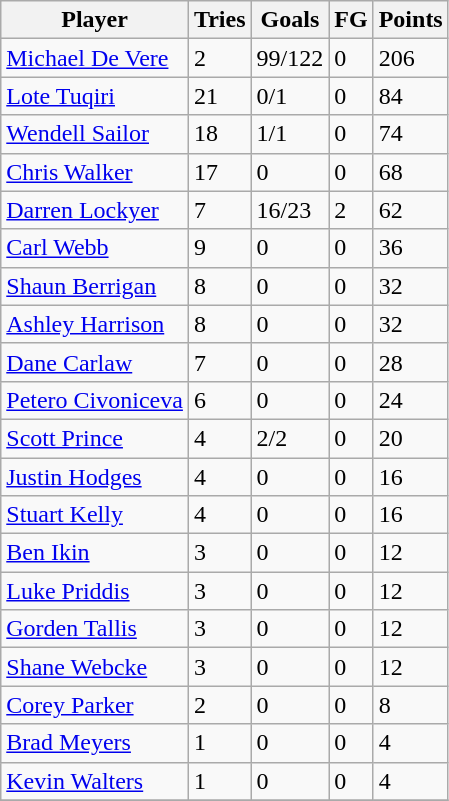<table class="wikitable">
<tr>
<th>Player</th>
<th>Tries</th>
<th>Goals</th>
<th>FG</th>
<th>Points</th>
</tr>
<tr>
<td><a href='#'>Michael De Vere</a></td>
<td>2</td>
<td>99/122</td>
<td>0</td>
<td>206</td>
</tr>
<tr>
<td><a href='#'>Lote Tuqiri</a></td>
<td>21</td>
<td>0/1</td>
<td>0</td>
<td>84</td>
</tr>
<tr>
<td><a href='#'>Wendell Sailor</a></td>
<td>18</td>
<td>1/1</td>
<td>0</td>
<td>74</td>
</tr>
<tr>
<td><a href='#'>Chris Walker</a></td>
<td>17</td>
<td>0</td>
<td>0</td>
<td>68</td>
</tr>
<tr>
<td><a href='#'>Darren Lockyer</a></td>
<td>7</td>
<td>16/23</td>
<td>2</td>
<td>62</td>
</tr>
<tr>
<td><a href='#'>Carl Webb</a></td>
<td>9</td>
<td>0</td>
<td>0</td>
<td>36</td>
</tr>
<tr>
<td><a href='#'>Shaun Berrigan</a></td>
<td>8</td>
<td>0</td>
<td>0</td>
<td>32</td>
</tr>
<tr>
<td><a href='#'>Ashley Harrison</a></td>
<td>8</td>
<td>0</td>
<td>0</td>
<td>32</td>
</tr>
<tr>
<td><a href='#'>Dane Carlaw</a></td>
<td>7</td>
<td>0</td>
<td>0</td>
<td>28</td>
</tr>
<tr>
<td><a href='#'>Petero Civoniceva</a></td>
<td>6</td>
<td>0</td>
<td>0</td>
<td>24</td>
</tr>
<tr>
<td><a href='#'>Scott Prince</a></td>
<td>4</td>
<td>2/2</td>
<td>0</td>
<td>20</td>
</tr>
<tr>
<td><a href='#'>Justin Hodges</a></td>
<td>4</td>
<td>0</td>
<td>0</td>
<td>16</td>
</tr>
<tr>
<td><a href='#'>Stuart Kelly</a></td>
<td>4</td>
<td>0</td>
<td>0</td>
<td>16</td>
</tr>
<tr>
<td><a href='#'>Ben Ikin</a></td>
<td>3</td>
<td>0</td>
<td>0</td>
<td>12</td>
</tr>
<tr>
<td><a href='#'>Luke Priddis</a></td>
<td>3</td>
<td>0</td>
<td>0</td>
<td>12</td>
</tr>
<tr>
<td><a href='#'>Gorden Tallis</a></td>
<td>3</td>
<td>0</td>
<td>0</td>
<td>12</td>
</tr>
<tr>
<td><a href='#'>Shane Webcke</a></td>
<td>3</td>
<td>0</td>
<td>0</td>
<td>12</td>
</tr>
<tr>
<td><a href='#'>Corey Parker</a></td>
<td>2</td>
<td>0</td>
<td>0</td>
<td>8</td>
</tr>
<tr>
<td><a href='#'>Brad Meyers</a></td>
<td>1</td>
<td>0</td>
<td>0</td>
<td>4</td>
</tr>
<tr>
<td><a href='#'>Kevin Walters</a></td>
<td>1</td>
<td>0</td>
<td>0</td>
<td>4</td>
</tr>
<tr>
</tr>
</table>
